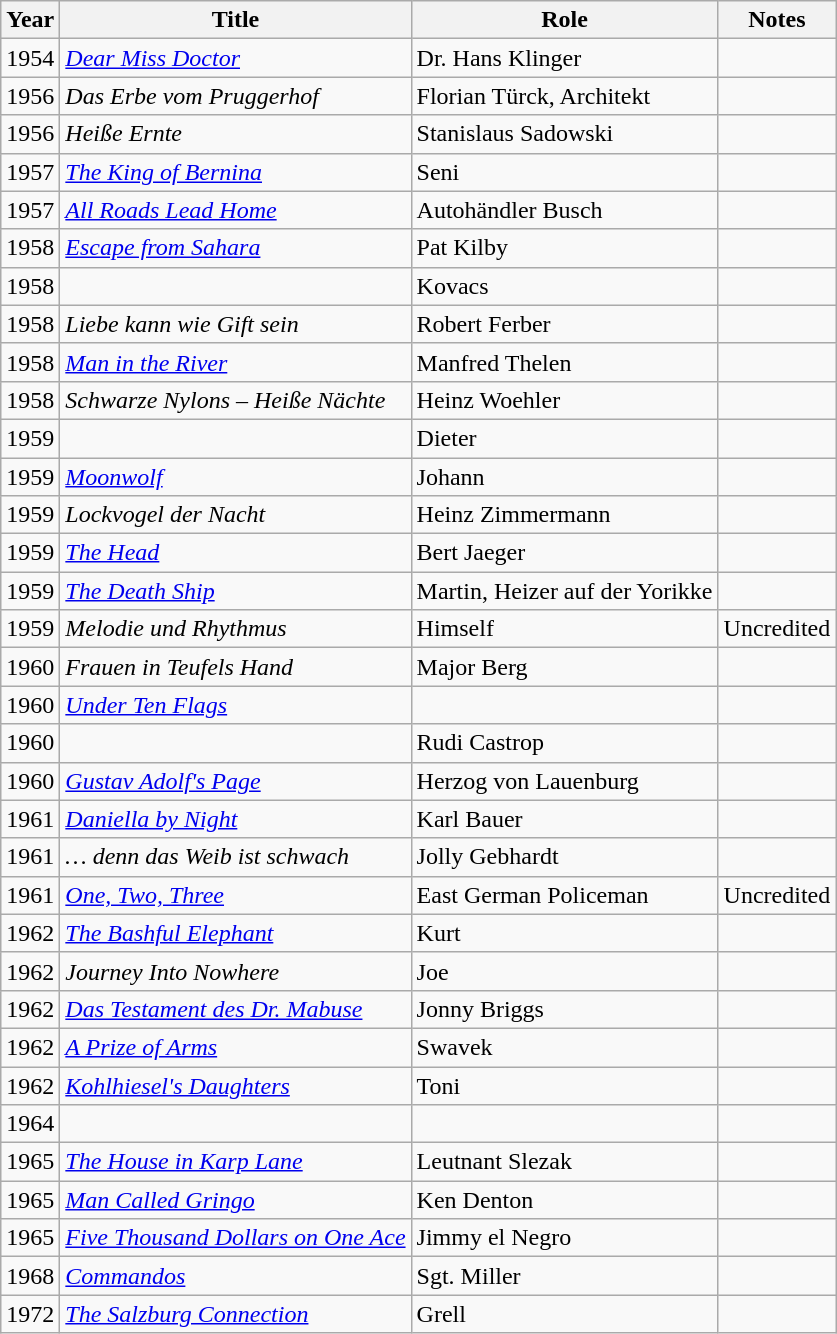<table class="wikitable">
<tr>
<th>Year</th>
<th>Title</th>
<th>Role</th>
<th>Notes</th>
</tr>
<tr>
<td>1954</td>
<td><em><a href='#'>Dear Miss Doctor</a></em></td>
<td>Dr. Hans Klinger</td>
<td></td>
</tr>
<tr>
<td>1956</td>
<td><em>Das Erbe vom Pruggerhof</em></td>
<td>Florian Türck, Architekt</td>
<td></td>
</tr>
<tr>
<td>1956</td>
<td><em>Heiße Ernte</em></td>
<td>Stanislaus Sadowski</td>
<td></td>
</tr>
<tr>
<td>1957</td>
<td><em><a href='#'>The King of Bernina</a></em></td>
<td>Seni</td>
<td></td>
</tr>
<tr>
<td>1957</td>
<td><em><a href='#'>All Roads Lead Home</a></em></td>
<td>Autohändler Busch</td>
<td></td>
</tr>
<tr>
<td>1958</td>
<td><em><a href='#'>Escape from Sahara</a></em></td>
<td>Pat Kilby</td>
<td></td>
</tr>
<tr>
<td>1958</td>
<td><em></em></td>
<td>Kovacs</td>
<td></td>
</tr>
<tr>
<td>1958</td>
<td><em>Liebe kann wie Gift sein</em></td>
<td>Robert Ferber</td>
<td></td>
</tr>
<tr>
<td>1958</td>
<td><em><a href='#'>Man in the River</a></em></td>
<td>Manfred Thelen</td>
<td></td>
</tr>
<tr>
<td>1958</td>
<td><em>Schwarze Nylons – Heiße Nächte</em></td>
<td>Heinz Woehler</td>
<td></td>
</tr>
<tr>
<td>1959</td>
<td><em></em></td>
<td>Dieter</td>
<td></td>
</tr>
<tr>
<td>1959</td>
<td><em><a href='#'>Moonwolf</a></em></td>
<td>Johann</td>
<td></td>
</tr>
<tr>
<td>1959</td>
<td><em>Lockvogel der Nacht</em></td>
<td>Heinz Zimmermann</td>
<td></td>
</tr>
<tr>
<td>1959</td>
<td><em><a href='#'>The Head</a></em></td>
<td>Bert Jaeger</td>
<td></td>
</tr>
<tr>
<td>1959</td>
<td><em><a href='#'>The Death Ship</a></em></td>
<td>Martin, Heizer auf der Yorikke</td>
<td></td>
</tr>
<tr>
<td>1959</td>
<td><em>Melodie und Rhythmus</em></td>
<td>Himself</td>
<td>Uncredited</td>
</tr>
<tr>
<td>1960</td>
<td><em>Frauen in Teufels Hand</em></td>
<td>Major Berg</td>
<td></td>
</tr>
<tr>
<td>1960</td>
<td><em><a href='#'>Under Ten Flags</a></em></td>
<td></td>
<td></td>
</tr>
<tr>
<td>1960</td>
<td><em></em></td>
<td>Rudi Castrop</td>
<td></td>
</tr>
<tr>
<td>1960</td>
<td><em><a href='#'>Gustav Adolf's Page</a></em></td>
<td>Herzog von Lauenburg</td>
<td></td>
</tr>
<tr>
<td>1961</td>
<td><em><a href='#'>Daniella by Night</a></em></td>
<td>Karl Bauer</td>
<td></td>
</tr>
<tr>
<td>1961</td>
<td><em>… denn das Weib ist schwach</em></td>
<td>Jolly Gebhardt</td>
<td></td>
</tr>
<tr>
<td>1961</td>
<td><em><a href='#'>One, Two, Three</a></em></td>
<td>East German Policeman</td>
<td>Uncredited</td>
</tr>
<tr>
<td>1962</td>
<td><em><a href='#'>The Bashful Elephant</a></em></td>
<td>Kurt</td>
<td></td>
</tr>
<tr>
<td>1962</td>
<td><em>Journey Into Nowhere</em></td>
<td>Joe</td>
<td></td>
</tr>
<tr>
<td>1962</td>
<td><em><a href='#'>Das Testament des Dr. Mabuse</a></em></td>
<td>Jonny Briggs</td>
<td></td>
</tr>
<tr>
<td>1962</td>
<td><em><a href='#'>A Prize of Arms</a></em></td>
<td>Swavek</td>
<td></td>
</tr>
<tr>
<td>1962</td>
<td><em><a href='#'>Kohlhiesel's Daughters</a></em></td>
<td>Toni</td>
<td></td>
</tr>
<tr>
<td>1964</td>
<td><em></em></td>
<td></td>
<td></td>
</tr>
<tr>
<td>1965</td>
<td><em><a href='#'>The House in Karp Lane</a></em></td>
<td>Leutnant Slezak</td>
<td></td>
</tr>
<tr>
<td>1965</td>
<td><em><a href='#'>Man Called Gringo</a></em></td>
<td>Ken Denton</td>
<td></td>
</tr>
<tr>
<td>1965</td>
<td><em><a href='#'>Five Thousand Dollars on One Ace</a></em></td>
<td>Jimmy el Negro</td>
<td></td>
</tr>
<tr>
<td>1968</td>
<td><em><a href='#'>Commandos</a></em></td>
<td>Sgt. Miller</td>
<td></td>
</tr>
<tr>
<td>1972</td>
<td><em><a href='#'>The Salzburg Connection</a></em></td>
<td>Grell</td>
<td></td>
</tr>
</table>
